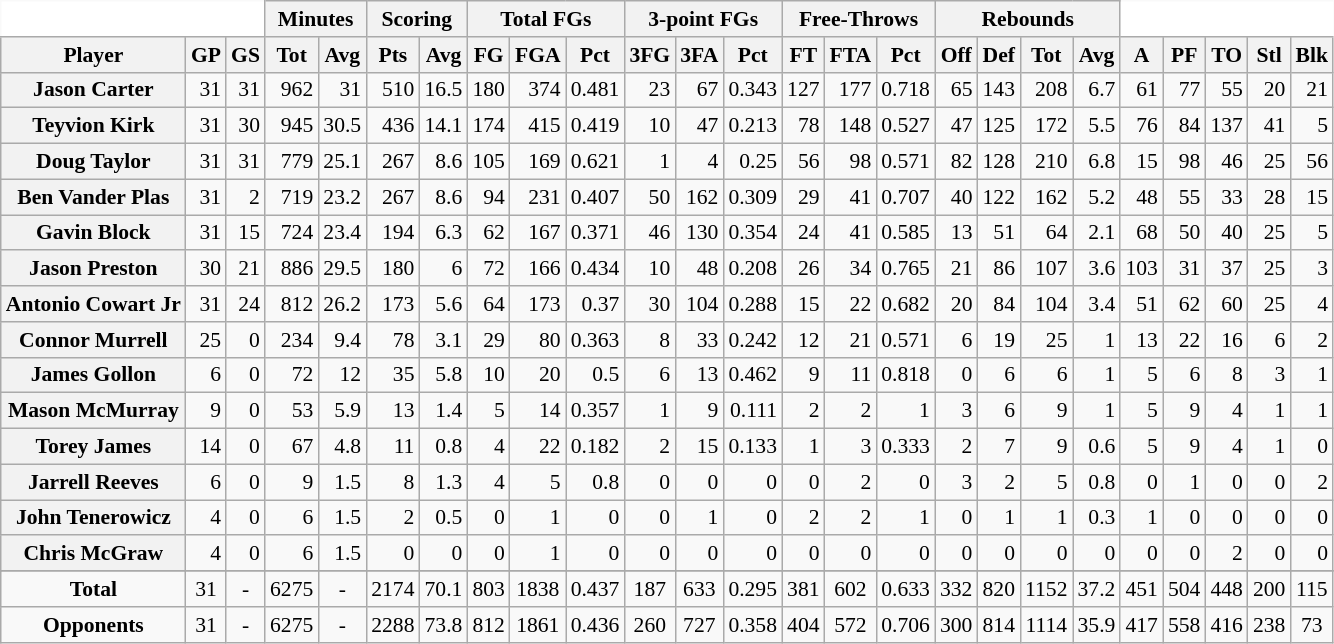<table class="wikitable sortable" border="1" style="font-size:90%;">
<tr>
<th colspan="3" style="border-top-style:hidden; border-left-style:hidden; background: white;"></th>
<th colspan="2" style=>Minutes</th>
<th colspan="2" style=>Scoring</th>
<th colspan="3" style=>Total FGs</th>
<th colspan="3" style=>3-point FGs</th>
<th colspan="3" style=>Free-Throws</th>
<th colspan="4" style=>Rebounds</th>
<th colspan="5" style="border-top-style:hidden; border-right-style:hidden; background: white;"></th>
</tr>
<tr>
<th scope="col" style=>Player</th>
<th scope="col" style=>GP</th>
<th scope="col" style=>GS</th>
<th scope="col" style=>Tot</th>
<th scope="col" style=>Avg</th>
<th scope="col" style=>Pts</th>
<th scope="col" style=>Avg</th>
<th scope="col" style=>FG</th>
<th scope="col" style=>FGA</th>
<th scope="col" style=>Pct</th>
<th scope="col" style=>3FG</th>
<th scope="col" style=>3FA</th>
<th scope="col" style=>Pct</th>
<th scope="col" style=>FT</th>
<th scope="col" style=>FTA</th>
<th scope="col" style=>Pct</th>
<th scope="col" style=>Off</th>
<th scope="col" style=>Def</th>
<th scope="col" style=>Tot</th>
<th scope="col" style=>Avg</th>
<th scope="col" style=>A</th>
<th scope="col" style=>PF</th>
<th scope="col" style=>TO</th>
<th scope="col" style=>Stl</th>
<th scope="col" style=>Blk</th>
</tr>
<tr>
<th>Jason Carter</th>
<td align="right">31</td>
<td align="right">31</td>
<td align="right">962</td>
<td align="right">31</td>
<td align="right">510</td>
<td align="right">16.5</td>
<td align="right">180</td>
<td align="right">374</td>
<td align="right">0.481</td>
<td align="right">23</td>
<td align="right">67</td>
<td align="right">0.343</td>
<td align="right">127</td>
<td align="right">177</td>
<td align="right">0.718</td>
<td align="right">65</td>
<td align="right">143</td>
<td align="right">208</td>
<td align="right">6.7</td>
<td align="right">61</td>
<td align="right">77</td>
<td align="right">55</td>
<td align="right">20</td>
<td align="right">21</td>
</tr>
<tr>
<th>Teyvion Kirk</th>
<td align="right">31</td>
<td align="right">30</td>
<td align="right">945</td>
<td align="right">30.5</td>
<td align="right">436</td>
<td align="right">14.1</td>
<td align="right">174</td>
<td align="right">415</td>
<td align="right">0.419</td>
<td align="right">10</td>
<td align="right">47</td>
<td align="right">0.213</td>
<td align="right">78</td>
<td align="right">148</td>
<td align="right">0.527</td>
<td align="right">47</td>
<td align="right">125</td>
<td align="right">172</td>
<td align="right">5.5</td>
<td align="right">76</td>
<td align="right">84</td>
<td align="right">137</td>
<td align="right">41</td>
<td align="right">5</td>
</tr>
<tr>
<th>Doug Taylor</th>
<td align="right">31</td>
<td align="right">31</td>
<td align="right">779</td>
<td align="right">25.1</td>
<td align="right">267</td>
<td align="right">8.6</td>
<td align="right">105</td>
<td align="right">169</td>
<td align="right">0.621</td>
<td align="right">1</td>
<td align="right">4</td>
<td align="right">0.25</td>
<td align="right">56</td>
<td align="right">98</td>
<td align="right">0.571</td>
<td align="right">82</td>
<td align="right">128</td>
<td align="right">210</td>
<td align="right">6.8</td>
<td align="right">15</td>
<td align="right">98</td>
<td align="right">46</td>
<td align="right">25</td>
<td align="right">56</td>
</tr>
<tr>
<th>Ben Vander Plas</th>
<td align="right">31</td>
<td align="right">2</td>
<td align="right">719</td>
<td align="right">23.2</td>
<td align="right">267</td>
<td align="right">8.6</td>
<td align="right">94</td>
<td align="right">231</td>
<td align="right">0.407</td>
<td align="right">50</td>
<td align="right">162</td>
<td align="right">0.309</td>
<td align="right">29</td>
<td align="right">41</td>
<td align="right">0.707</td>
<td align="right">40</td>
<td align="right">122</td>
<td align="right">162</td>
<td align="right">5.2</td>
<td align="right">48</td>
<td align="right">55</td>
<td align="right">33</td>
<td align="right">28</td>
<td align="right">15</td>
</tr>
<tr>
<th>Gavin Block</th>
<td align="right">31</td>
<td align="right">15</td>
<td align="right">724</td>
<td align="right">23.4</td>
<td align="right">194</td>
<td align="right">6.3</td>
<td align="right">62</td>
<td align="right">167</td>
<td align="right">0.371</td>
<td align="right">46</td>
<td align="right">130</td>
<td align="right">0.354</td>
<td align="right">24</td>
<td align="right">41</td>
<td align="right">0.585</td>
<td align="right">13</td>
<td align="right">51</td>
<td align="right">64</td>
<td align="right">2.1</td>
<td align="right">68</td>
<td align="right">50</td>
<td align="right">40</td>
<td align="right">25</td>
<td align="right">5</td>
</tr>
<tr>
<th>Jason Preston</th>
<td align="right">30</td>
<td align="right">21</td>
<td align="right">886</td>
<td align="right">29.5</td>
<td align="right">180</td>
<td align="right">6</td>
<td align="right">72</td>
<td align="right">166</td>
<td align="right">0.434</td>
<td align="right">10</td>
<td align="right">48</td>
<td align="right">0.208</td>
<td align="right">26</td>
<td align="right">34</td>
<td align="right">0.765</td>
<td align="right">21</td>
<td align="right">86</td>
<td align="right">107</td>
<td align="right">3.6</td>
<td align="right">103</td>
<td align="right">31</td>
<td align="right">37</td>
<td align="right">25</td>
<td align="right">3</td>
</tr>
<tr>
<th>Antonio Cowart Jr</th>
<td align="right">31</td>
<td align="right">24</td>
<td align="right">812</td>
<td align="right">26.2</td>
<td align="right">173</td>
<td align="right">5.6</td>
<td align="right">64</td>
<td align="right">173</td>
<td align="right">0.37</td>
<td align="right">30</td>
<td align="right">104</td>
<td align="right">0.288</td>
<td align="right">15</td>
<td align="right">22</td>
<td align="right">0.682</td>
<td align="right">20</td>
<td align="right">84</td>
<td align="right">104</td>
<td align="right">3.4</td>
<td align="right">51</td>
<td align="right">62</td>
<td align="right">60</td>
<td align="right">25</td>
<td align="right">4</td>
</tr>
<tr>
<th>Connor Murrell</th>
<td align="right">25</td>
<td align="right">0</td>
<td align="right">234</td>
<td align="right">9.4</td>
<td align="right">78</td>
<td align="right">3.1</td>
<td align="right">29</td>
<td align="right">80</td>
<td align="right">0.363</td>
<td align="right">8</td>
<td align="right">33</td>
<td align="right">0.242</td>
<td align="right">12</td>
<td align="right">21</td>
<td align="right">0.571</td>
<td align="right">6</td>
<td align="right">19</td>
<td align="right">25</td>
<td align="right">1</td>
<td align="right">13</td>
<td align="right">22</td>
<td align="right">16</td>
<td align="right">6</td>
<td align="right">2</td>
</tr>
<tr>
<th>James Gollon</th>
<td align="right">6</td>
<td align="right">0</td>
<td align="right">72</td>
<td align="right">12</td>
<td align="right">35</td>
<td align="right">5.8</td>
<td align="right">10</td>
<td align="right">20</td>
<td align="right">0.5</td>
<td align="right">6</td>
<td align="right">13</td>
<td align="right">0.462</td>
<td align="right">9</td>
<td align="right">11</td>
<td align="right">0.818</td>
<td align="right">0</td>
<td align="right">6</td>
<td align="right">6</td>
<td align="right">1</td>
<td align="right">5</td>
<td align="right">6</td>
<td align="right">8</td>
<td align="right">3</td>
<td align="right">1</td>
</tr>
<tr>
<th>Mason McMurray</th>
<td align="right">9</td>
<td align="right">0</td>
<td align="right">53</td>
<td align="right">5.9</td>
<td align="right">13</td>
<td align="right">1.4</td>
<td align="right">5</td>
<td align="right">14</td>
<td align="right">0.357</td>
<td align="right">1</td>
<td align="right">9</td>
<td align="right">0.111</td>
<td align="right">2</td>
<td align="right">2</td>
<td align="right">1</td>
<td align="right">3</td>
<td align="right">6</td>
<td align="right">9</td>
<td align="right">1</td>
<td align="right">5</td>
<td align="right">9</td>
<td align="right">4</td>
<td align="right">1</td>
<td align="right">1</td>
</tr>
<tr>
<th>Torey James</th>
<td align="right">14</td>
<td align="right">0</td>
<td align="right">67</td>
<td align="right">4.8</td>
<td align="right">11</td>
<td align="right">0.8</td>
<td align="right">4</td>
<td align="right">22</td>
<td align="right">0.182</td>
<td align="right">2</td>
<td align="right">15</td>
<td align="right">0.133</td>
<td align="right">1</td>
<td align="right">3</td>
<td align="right">0.333</td>
<td align="right">2</td>
<td align="right">7</td>
<td align="right">9</td>
<td align="right">0.6</td>
<td align="right">5</td>
<td align="right">9</td>
<td align="right">4</td>
<td align="right">1</td>
<td align="right">0</td>
</tr>
<tr>
<th>Jarrell Reeves</th>
<td align="right">6</td>
<td align="right">0</td>
<td align="right">9</td>
<td align="right">1.5</td>
<td align="right">8</td>
<td align="right">1.3</td>
<td align="right">4</td>
<td align="right">5</td>
<td align="right">0.8</td>
<td align="right">0</td>
<td align="right">0</td>
<td align="right">0</td>
<td align="right">0</td>
<td align="right">2</td>
<td align="right">0</td>
<td align="right">3</td>
<td align="right">2</td>
<td align="right">5</td>
<td align="right">0.8</td>
<td align="right">0</td>
<td align="right">1</td>
<td align="right">0</td>
<td align="right">0</td>
<td align="right">2</td>
</tr>
<tr>
<th>John Tenerowicz</th>
<td align="right">4</td>
<td align="right">0</td>
<td align="right">6</td>
<td align="right">1.5</td>
<td align="right">2</td>
<td align="right">0.5</td>
<td align="right">0</td>
<td align="right">1</td>
<td align="right">0</td>
<td align="right">0</td>
<td align="right">1</td>
<td align="right">0</td>
<td align="right">2</td>
<td align="right">2</td>
<td align="right">1</td>
<td align="right">0</td>
<td align="right">1</td>
<td align="right">1</td>
<td align="right">0.3</td>
<td align="right">1</td>
<td align="right">0</td>
<td align="right">0</td>
<td align="right">0</td>
<td align="right">0</td>
</tr>
<tr>
<th>Chris McGraw</th>
<td align="right">4</td>
<td align="right">0</td>
<td align="right">6</td>
<td align="right">1.5</td>
<td align="right">0</td>
<td align="right">0</td>
<td align="right">0</td>
<td align="right">1</td>
<td align="right">0</td>
<td align="right">0</td>
<td align="right">0</td>
<td align="right">0</td>
<td align="right">0</td>
<td align="right">0</td>
<td align="right">0</td>
<td align="right">0</td>
<td align="right">0</td>
<td align="right">0</td>
<td align="right">0</td>
<td align="right">0</td>
<td align="right">0</td>
<td align="right">2</td>
<td align="right">0</td>
<td align="right">0</td>
</tr>
<tr>
</tr>
<tr class="sortbottom">
<td align="center" style=><strong>Total</strong></td>
<td align="center" style=>31</td>
<td align="center" style=>-</td>
<td align="center" style=>6275</td>
<td align="center" style=>-</td>
<td align="center" style=>2174</td>
<td align="center" style=>70.1</td>
<td align="center" style=>803</td>
<td align="center" style=>1838</td>
<td align="center" style=>0.437</td>
<td align="center" style=>187</td>
<td align="center" style=>633</td>
<td align="center" style=>0.295</td>
<td align="center" style=>381</td>
<td align="center" style=>602</td>
<td align="center" style=>0.633</td>
<td align="center" style=>332</td>
<td align="center" style=>820</td>
<td align="center" style=>1152</td>
<td align="center" style=>37.2</td>
<td align="center" style=>451</td>
<td align="center" style=>504</td>
<td align="center" style=>448</td>
<td align="center" style=>200</td>
<td align="center" style=>115</td>
</tr>
<tr class="sortbottom">
<td align="center"><strong>Opponents</strong></td>
<td align="center">31</td>
<td align="center">-</td>
<td align="center">6275</td>
<td align="center">-</td>
<td align="center">2288</td>
<td align="center">73.8</td>
<td align="center">812</td>
<td align="center">1861</td>
<td align="center">0.436</td>
<td align="center">260</td>
<td align="center">727</td>
<td align="center">0.358</td>
<td align="center">404</td>
<td align="center">572</td>
<td align="center">0.706</td>
<td align="center">300</td>
<td align="center">814</td>
<td align="center">1114</td>
<td align="center">35.9</td>
<td align="center">417</td>
<td align="center">558</td>
<td align="center">416</td>
<td align="center">238</td>
<td align="center">73</td>
</tr>
</table>
